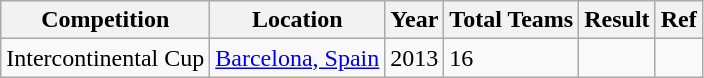<table class="wikitable">
<tr>
<th>Competition</th>
<th>Location</th>
<th>Year</th>
<th>Total Teams</th>
<th>Result</th>
<th>Ref</th>
</tr>
<tr>
<td>Intercontinental Cup</td>
<td><a href='#'>Barcelona, Spain</a></td>
<td>2013</td>
<td>16</td>
<td></td>
<td></td>
</tr>
</table>
